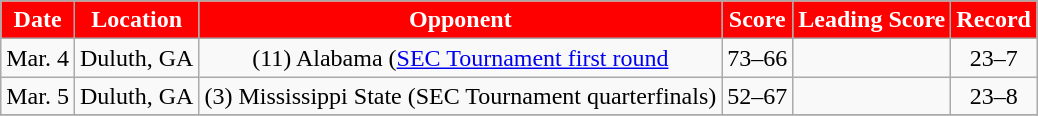<table class="wikitable" style="text-align:center">
<tr>
<th style="background:red;color:#FFFFFF;">Date</th>
<th style="background:red;color:#FFFFFF;">Location</th>
<th style="background:red;color:#FFFFFF;">Opponent</th>
<th style="background:red;color:#FFFFFF;">Score</th>
<th style="background:red;color:#FFFFFF;">Leading Score</th>
<th style="background:red;color:#FFFFFF;">Record</th>
</tr>
<tr>
<td>Mar. 4</td>
<td>Duluth, GA</td>
<td>(11) Alabama (<a href='#'>SEC Tournament first round</a></td>
<td>73–66</td>
<td></td>
<td>23–7</td>
</tr>
<tr>
<td>Mar. 5</td>
<td>Duluth, GA</td>
<td>(3) Mississippi State (SEC Tournament quarterfinals)</td>
<td>52–67</td>
<td></td>
<td>23–8</td>
</tr>
<tr>
</tr>
</table>
